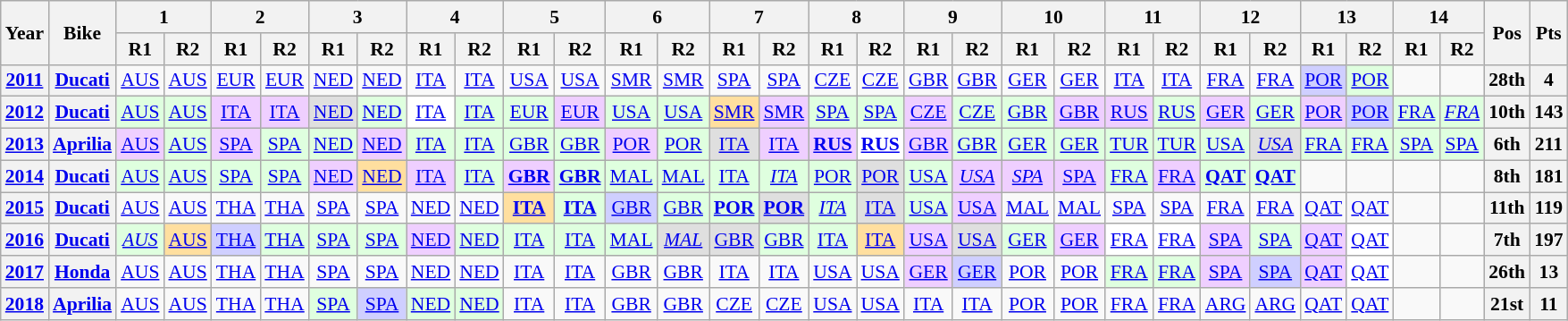<table class="wikitable" style="text-align:center; font-size:90%">
<tr>
<th style="vertical-align:middle;" rowspan="2">Year</th>
<th style="vertical-align:middle;" rowspan="2">Bike</th>
<th colspan=2>1</th>
<th colspan=2>2</th>
<th colspan=2>3</th>
<th colspan=2>4</th>
<th colspan=2>5</th>
<th colspan=2>6</th>
<th colspan=2>7</th>
<th colspan=2>8</th>
<th colspan=2>9</th>
<th colspan=2>10</th>
<th colspan=2>11</th>
<th colspan=2>12</th>
<th colspan=2>13</th>
<th colspan=2>14</th>
<th rowspan=2>Pos</th>
<th rowspan=2>Pts</th>
</tr>
<tr>
<th>R1</th>
<th>R2</th>
<th>R1</th>
<th>R2</th>
<th>R1</th>
<th>R2</th>
<th>R1</th>
<th>R2</th>
<th>R1</th>
<th>R2</th>
<th>R1</th>
<th>R2</th>
<th>R1</th>
<th>R2</th>
<th>R1</th>
<th>R2</th>
<th>R1</th>
<th>R2</th>
<th>R1</th>
<th>R2</th>
<th>R1</th>
<th>R2</th>
<th>R1</th>
<th>R2</th>
<th>R1</th>
<th>R2</th>
<th>R1</th>
<th>R2</th>
</tr>
<tr>
<th><a href='#'>2011</a></th>
<th><a href='#'>Ducati</a></th>
<td><a href='#'>AUS</a></td>
<td><a href='#'>AUS</a></td>
<td><a href='#'>EUR</a></td>
<td><a href='#'>EUR</a></td>
<td><a href='#'>NED</a></td>
<td><a href='#'>NED</a></td>
<td><a href='#'>ITA</a></td>
<td><a href='#'>ITA</a></td>
<td><a href='#'>USA</a></td>
<td><a href='#'>USA</a></td>
<td><a href='#'>SMR</a></td>
<td><a href='#'>SMR</a></td>
<td><a href='#'>SPA</a></td>
<td><a href='#'>SPA</a></td>
<td><a href='#'>CZE</a></td>
<td><a href='#'>CZE</a></td>
<td><a href='#'>GBR</a></td>
<td><a href='#'>GBR</a></td>
<td><a href='#'>GER</a></td>
<td><a href='#'>GER</a></td>
<td><a href='#'>ITA</a></td>
<td><a href='#'>ITA</a></td>
<td><a href='#'>FRA</a></td>
<td><a href='#'>FRA</a></td>
<td style="background:#CFCFFF;"><a href='#'>POR</a><br></td>
<td style="background:#DFFFDF;"><a href='#'>POR</a><br></td>
<td></td>
<td></td>
<th>28th</th>
<th>4</th>
</tr>
<tr>
<th><a href='#'>2012</a></th>
<th><a href='#'>Ducati</a></th>
<td style="background:#DFFFDF;"><a href='#'>AUS</a><br></td>
<td style="background:#DFFFDF;"><a href='#'>AUS</a><br></td>
<td style="background:#EFCFFF;"><a href='#'>ITA</a><br></td>
<td style="background:#EFCFFF;"><a href='#'>ITA</a><br></td>
<td style="background:#DFDFDF;"><a href='#'>NED</a><br></td>
<td style="background:#DFFFDF;"><a href='#'>NED</a><br></td>
<td style="background:#FFFFFF;"><a href='#'>ITA</a><br></td>
<td style="background:#DFFFDF;"><a href='#'>ITA</a><br></td>
<td style="background:#DFFFDF;"><a href='#'>EUR</a><br></td>
<td style="background:#EFCFFF;"><a href='#'>EUR</a><br></td>
<td style="background:#DFFFDF;"><a href='#'>USA</a><br></td>
<td style="background:#DFFFDF;"><a href='#'>USA</a><br></td>
<td style="background:#FFDF9F;"><a href='#'>SMR</a><br></td>
<td style="background:#EFCFFF;"><a href='#'>SMR</a><br></td>
<td style="background:#DFFFDF;"><a href='#'>SPA</a><br></td>
<td style="background:#DFFFDF;"><a href='#'>SPA</a><br></td>
<td style="background:#EFCFFF;"><a href='#'>CZE</a><br></td>
<td style="background:#DFFFDF;"><a href='#'>CZE</a><br></td>
<td style="background:#DFFFDF;"><a href='#'>GBR</a><br></td>
<td style="background:#EFCFFF;"><a href='#'>GBR</a><br></td>
<td style="background:#EFCFFF;"><a href='#'>RUS</a><br></td>
<td style="background:#DFFFDF;"><a href='#'>RUS</a><br></td>
<td style="background:#EFCFFF;"><a href='#'>GER</a><br></td>
<td style="background:#DFFFDF;"><a href='#'>GER</a><br></td>
<td style="background:#EFCFFF;"><a href='#'>POR</a><br></td>
<td style="background:#CFCFFF;"><a href='#'>POR</a><br></td>
<td style="background:#DFFFDF;"><a href='#'>FRA</a><br></td>
<td style="background:#DFFFDF;"><em><a href='#'>FRA</a></em><br></td>
<th>10th</th>
<th>143</th>
</tr>
<tr>
<th><a href='#'>2013</a></th>
<th><a href='#'>Aprilia</a></th>
<td style="background:#EFCFFF;"><a href='#'>AUS</a><br></td>
<td style="background:#DFFFDF;"><a href='#'>AUS</a><br></td>
<td style="background:#EFCFFF;"><a href='#'>SPA</a><br></td>
<td style="background:#DFFFDF;"><a href='#'>SPA</a><br></td>
<td style="background:#DFFFDF;"><a href='#'>NED</a><br></td>
<td style="background:#EFCFFF;"><a href='#'>NED</a><br></td>
<td style="background:#DFFFDF;"><a href='#'>ITA</a><br></td>
<td style="background:#DFFFDF;"><a href='#'>ITA</a><br></td>
<td style="background:#DFFFDF;"><a href='#'>GBR</a><br></td>
<td style="background:#DFFFDF;"><a href='#'>GBR</a><br></td>
<td style="background:#EFCFFF;"><a href='#'>POR</a><br></td>
<td style="background:#DFFFDF;"><a href='#'>POR</a><br></td>
<td style="background:#DFDFDF;"><a href='#'>ITA</a><br></td>
<td style="background:#EFCFFF;"><a href='#'>ITA</a><br></td>
<td style="background:#EFCFFF;"><strong><a href='#'>RUS</a></strong><br></td>
<td style="background:#FFFFFF;"><strong><a href='#'>RUS</a></strong><br></td>
<td style="background:#EFCFFF;"><a href='#'>GBR</a><br></td>
<td style="background:#DFFFDF;"><a href='#'>GBR</a><br></td>
<td style="background:#DFFFDF;"><a href='#'>GER</a><br></td>
<td style="background:#DFFFDF;"><a href='#'>GER</a><br></td>
<td style="background:#DFFFDF;"><a href='#'>TUR</a><br></td>
<td style="background:#DFFFDF;"><a href='#'>TUR</a><br></td>
<td style="background:#DFFFDF;"><a href='#'>USA</a><br></td>
<td style="background:#DFDFDF;"><em><a href='#'>USA</a></em><br></td>
<td style="background:#DFFFDF;"><a href='#'>FRA</a><br></td>
<td style="background:#DFFFDF;"><a href='#'>FRA</a><br></td>
<td style="background:#DFFFDF;"><a href='#'>SPA</a><br></td>
<td style="background:#DFFFDF;"><a href='#'>SPA</a><br></td>
<th>6th</th>
<th>211</th>
</tr>
<tr>
<th><a href='#'>2014</a></th>
<th><a href='#'>Ducati</a></th>
<td style="background:#DFFFDF;"><a href='#'>AUS</a><br></td>
<td style="background:#DFFFDF;"><a href='#'>AUS</a><br></td>
<td style="background:#DFFFDF;"><a href='#'>SPA</a><br></td>
<td style="background:#DFFFDF;"><a href='#'>SPA</a><br></td>
<td style="background:#EFCFFF;"><a href='#'>NED</a><br></td>
<td style="background:#FFDF9F;"><a href='#'>NED</a><br></td>
<td style="background:#EFCFFF;"><a href='#'>ITA</a><br></td>
<td style="background:#DFFFDF;"><a href='#'>ITA</a><br></td>
<td style="background:#EFCFFF;"><strong><a href='#'>GBR</a></strong><br></td>
<td style="background:#DFFFDF;"><strong><a href='#'>GBR</a></strong><br></td>
<td style="background:#DFFFDF;"><a href='#'>MAL</a><br></td>
<td style="background:#DFFFDF;"><a href='#'>MAL</a><br></td>
<td style="background:#DFFFDF;"><a href='#'>ITA</a><br></td>
<td style="background:#DFFFDF;"><em><a href='#'>ITA</a></em><br></td>
<td style="background:#DFFFDF;"><a href='#'>POR</a><br></td>
<td style="background:#DFDFDF;"><a href='#'>POR</a><br></td>
<td style="background:#DFFFDF;"><a href='#'>USA</a><br></td>
<td style="background:#EFCFFF;"><em><a href='#'>USA</a></em><br></td>
<td style="background:#EFCFFF;"><em><a href='#'>SPA</a></em><br></td>
<td style="background:#EFCFFF;"><a href='#'>SPA</a><br></td>
<td style="background:#DFFFDF;"><a href='#'>FRA</a><br></td>
<td style="background:#EFCFFF;"><a href='#'>FRA</a><br></td>
<td style="background:#DFFFDF;"><strong><a href='#'>QAT</a></strong><br></td>
<td style="background:#DFFFDF;"><strong><a href='#'>QAT</a></strong><br></td>
<td></td>
<td></td>
<td></td>
<td></td>
<th>8th</th>
<th>181</th>
</tr>
<tr>
<th><a href='#'>2015</a></th>
<th><a href='#'>Ducati</a></th>
<td><a href='#'>AUS</a></td>
<td><a href='#'>AUS</a></td>
<td><a href='#'>THA</a></td>
<td><a href='#'>THA</a></td>
<td><a href='#'>SPA</a></td>
<td><a href='#'>SPA</a></td>
<td><a href='#'>NED</a></td>
<td><a href='#'>NED</a></td>
<td style="background:#FFDF9F;"><strong><a href='#'>ITA</a></strong><br></td>
<td style="background:#DFFFDF;"><strong><a href='#'>ITA</a></strong><br></td>
<td style="background:#CFCFFF;"><a href='#'>GBR</a><br></td>
<td style="background:#DFFFDF;"><a href='#'>GBR</a><br></td>
<td style="background:#DFFFDF;"><strong><a href='#'>POR</a></strong><br></td>
<td style="background:#DFDFDF;"><strong><a href='#'>POR</a></strong><br></td>
<td style="background:#DFFFDF;"><em><a href='#'>ITA</a></em><br></td>
<td style="background:#DFDFDF;"><a href='#'>ITA</a><br></td>
<td style="background:#DFFFDF;"><a href='#'>USA</a><br></td>
<td style="background:#EFCFFF;"><a href='#'>USA</a><br></td>
<td><a href='#'>MAL</a></td>
<td><a href='#'>MAL</a></td>
<td><a href='#'>SPA</a></td>
<td><a href='#'>SPA</a></td>
<td><a href='#'>FRA</a></td>
<td><a href='#'>FRA</a></td>
<td><a href='#'>QAT</a></td>
<td><a href='#'>QAT</a></td>
<td></td>
<td></td>
<th>11th</th>
<th>119</th>
</tr>
<tr>
<th><a href='#'>2016</a></th>
<th><a href='#'>Ducati</a></th>
<td style="background:#DFFFDF;"><em><a href='#'>AUS</a></em><br></td>
<td style="background:#FFDF9F;"><a href='#'>AUS</a><br></td>
<td style="background:#CFCFFF;"><a href='#'>THA</a><br></td>
<td style="background:#DFFFDF;"><a href='#'>THA</a><br></td>
<td style="background:#DFFFDF;"><a href='#'>SPA</a><br></td>
<td style="background:#DFFFDF;"><a href='#'>SPA</a><br></td>
<td style="background:#EFCFFF;"><a href='#'>NED</a><br></td>
<td style="background:#DFFFDF;"><a href='#'>NED</a><br></td>
<td style="background:#DFFFDF;"><a href='#'>ITA</a><br></td>
<td style="background:#DFFFDF;"><a href='#'>ITA</a><br></td>
<td style="background:#DFFFDF;"><a href='#'>MAL</a><br></td>
<td style="background:#DFDFDF;"><em><a href='#'>MAL</a></em><br></td>
<td style="background:#DFDFDF;"><a href='#'>GBR</a><br></td>
<td style="background:#DFFFDF;"><a href='#'>GBR</a><br></td>
<td style="background:#DFFFDF;"><a href='#'>ITA</a><br></td>
<td style="background:#FFDF9F;"><a href='#'>ITA</a><br></td>
<td style="background:#EFCFFF;"><a href='#'>USA</a><br></td>
<td style="background:#DFDFDF;"><a href='#'>USA</a><br></td>
<td style="background:#DFFFDF;"><a href='#'>GER</a><br></td>
<td style="background:#EFCFFF;"><a href='#'>GER</a><br></td>
<td style="background:#ffffff;"><a href='#'>FRA</a><br></td>
<td style="background:#ffffff;"><a href='#'>FRA</a><br></td>
<td style="background:#EFCFFF;"><a href='#'>SPA</a><br></td>
<td style="background:#DFFFDF;"><a href='#'>SPA</a><br></td>
<td style="background:#EFCFFF;"><a href='#'>QAT</a><br></td>
<td style="background:#FFFFFF;"><a href='#'>QAT</a><br></td>
<td></td>
<td></td>
<th>7th</th>
<th>197</th>
</tr>
<tr>
<th><a href='#'>2017</a></th>
<th><a href='#'>Honda</a></th>
<td><a href='#'>AUS</a></td>
<td><a href='#'>AUS</a></td>
<td><a href='#'>THA</a></td>
<td><a href='#'>THA</a></td>
<td><a href='#'>SPA</a></td>
<td><a href='#'>SPA</a></td>
<td><a href='#'>NED</a></td>
<td><a href='#'>NED</a></td>
<td><a href='#'>ITA</a></td>
<td><a href='#'>ITA</a></td>
<td><a href='#'>GBR</a></td>
<td><a href='#'>GBR</a></td>
<td><a href='#'>ITA</a></td>
<td><a href='#'>ITA</a></td>
<td><a href='#'>USA</a></td>
<td><a href='#'>USA</a></td>
<td style="background:#EFCFFF;"><a href='#'>GER</a><br></td>
<td style="background:#CFCFFF;"><a href='#'>GER</a><br></td>
<td><a href='#'>POR</a></td>
<td><a href='#'>POR</a></td>
<td style="background:#DFFFDF;"><a href='#'>FRA</a><br></td>
<td style="background:#DFFFDF;"><a href='#'>FRA</a><br></td>
<td style="background:#EFCFFF;"><a href='#'>SPA</a><br></td>
<td style="background:#CFCFFF;"><a href='#'>SPA</a><br></td>
<td style="background:#EFCFFF;"><a href='#'>QAT</a><br></td>
<td style="background:#FFFFFF;"><a href='#'>QAT</a><br></td>
<td></td>
<td></td>
<th>26th</th>
<th>13</th>
</tr>
<tr>
<th><a href='#'>2018</a></th>
<th><a href='#'>Aprilia</a></th>
<td><a href='#'>AUS</a></td>
<td><a href='#'>AUS</a></td>
<td><a href='#'>THA</a></td>
<td><a href='#'>THA</a></td>
<td style="background:#dfffdf;"><a href='#'>SPA</a><br></td>
<td style="background:#cfcfff;"><a href='#'>SPA</a><br></td>
<td style="background:#dfffdf;"><a href='#'>NED</a><br></td>
<td style="background:#dfffdf;"><a href='#'>NED</a><br></td>
<td><a href='#'>ITA</a></td>
<td><a href='#'>ITA</a></td>
<td><a href='#'>GBR</a></td>
<td><a href='#'>GBR</a></td>
<td><a href='#'>CZE</a></td>
<td><a href='#'>CZE</a></td>
<td><a href='#'>USA</a></td>
<td><a href='#'>USA</a></td>
<td><a href='#'>ITA</a></td>
<td><a href='#'>ITA</a></td>
<td><a href='#'>POR</a></td>
<td><a href='#'>POR</a></td>
<td><a href='#'>FRA</a></td>
<td><a href='#'>FRA</a></td>
<td><a href='#'>ARG</a></td>
<td><a href='#'>ARG</a></td>
<td><a href='#'>QAT</a></td>
<td><a href='#'>QAT</a></td>
<td></td>
<td></td>
<th>21st</th>
<th>11</th>
</tr>
</table>
